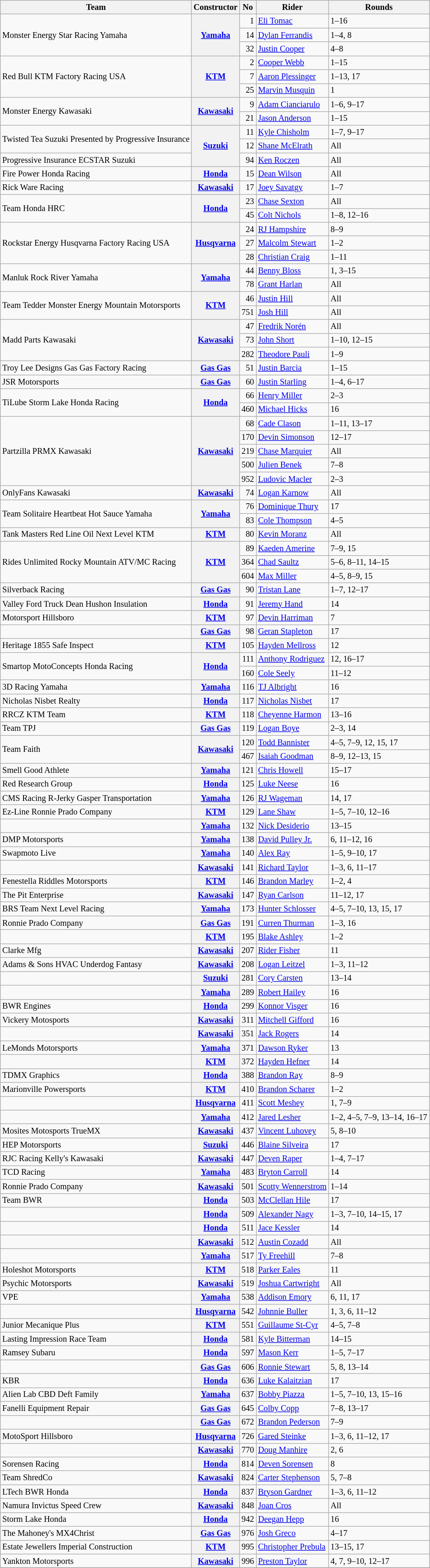<table class="wikitable" style="font-size: 85%;">
<tr>
<th>Team</th>
<th>Constructor</th>
<th>No</th>
<th>Rider</th>
<th>Rounds</th>
</tr>
<tr>
<td rowspan=3>Monster Energy Star Racing Yamaha</td>
<th rowspan=3><a href='#'>Yamaha</a></th>
<td align="right">1</td>
<td> <a href='#'>Eli Tomac</a></td>
<td>1–16</td>
</tr>
<tr>
<td align="right">14</td>
<td> <a href='#'>Dylan Ferrandis</a></td>
<td>1–4, 8</td>
</tr>
<tr>
<td align="right">32</td>
<td> <a href='#'>Justin Cooper</a></td>
<td>4–8</td>
</tr>
<tr>
<td rowspan=3>Red Bull KTM Factory Racing USA</td>
<th rowspan=3><a href='#'>KTM</a></th>
<td align="right">2</td>
<td> <a href='#'>Cooper Webb</a></td>
<td>1–15</td>
</tr>
<tr>
<td align="right">7</td>
<td> <a href='#'>Aaron Plessinger</a></td>
<td>1–13, 17</td>
</tr>
<tr>
<td align="right">25</td>
<td> <a href='#'>Marvin Musquin</a></td>
<td>1</td>
</tr>
<tr>
<td rowspan=2>Monster Energy Kawasaki</td>
<th rowspan=2><a href='#'>Kawasaki</a></th>
<td align="right">9</td>
<td> <a href='#'>Adam Cianciarulo</a></td>
<td>1–6, 9–17</td>
</tr>
<tr>
<td align="right">21</td>
<td> <a href='#'>Jason Anderson</a></td>
<td>1–15</td>
</tr>
<tr>
<td rowspan=2>Twisted Tea Suzuki Presented by Progressive Insurance</td>
<th rowspan=3><a href='#'>Suzuki</a></th>
<td align="right">11</td>
<td> <a href='#'>Kyle Chisholm</a></td>
<td>1–7, 9–17</td>
</tr>
<tr>
<td align="right">12</td>
<td> <a href='#'>Shane McElrath</a></td>
<td>All</td>
</tr>
<tr>
<td>Progressive Insurance ECSTAR Suzuki</td>
<td align="right">94</td>
<td> <a href='#'>Ken Roczen</a></td>
<td>All</td>
</tr>
<tr>
<td>Fire Power Honda Racing</td>
<th><a href='#'>Honda</a></th>
<td align="right">15</td>
<td> <a href='#'>Dean Wilson</a></td>
<td>All</td>
</tr>
<tr>
<td>Rick Ware Racing</td>
<th><a href='#'>Kawasaki</a></th>
<td align="right">17</td>
<td> <a href='#'>Joey Savatgy</a></td>
<td>1–7</td>
</tr>
<tr>
<td rowspan=2>Team Honda HRC</td>
<th rowspan=2><a href='#'>Honda</a></th>
<td align="right">23</td>
<td> <a href='#'>Chase Sexton</a></td>
<td>All</td>
</tr>
<tr>
<td align="right">45</td>
<td> <a href='#'>Colt Nichols</a></td>
<td>1–8, 12–16</td>
</tr>
<tr>
<td rowspan=3>Rockstar Energy Husqvarna Factory Racing USA</td>
<th rowspan=3><a href='#'>Husqvarna</a></th>
<td align="right">24</td>
<td> <a href='#'>RJ Hampshire</a></td>
<td>8–9</td>
</tr>
<tr>
<td align="right">27</td>
<td> <a href='#'>Malcolm Stewart</a></td>
<td>1–2</td>
</tr>
<tr>
<td align="right">28</td>
<td> <a href='#'>Christian Craig</a></td>
<td>1–11</td>
</tr>
<tr>
<td rowspan=2>Manluk Rock River Yamaha</td>
<th rowspan=2><a href='#'>Yamaha</a></th>
<td align="right">44</td>
<td> <a href='#'>Benny Bloss</a></td>
<td>1, 3–15</td>
</tr>
<tr>
<td align="right">78</td>
<td> <a href='#'>Grant Harlan</a></td>
<td>All</td>
</tr>
<tr>
<td rowspan=2>Team Tedder Monster Energy Mountain Motorsports</td>
<th rowspan=2><a href='#'>KTM</a></th>
<td align="right">46</td>
<td> <a href='#'>Justin Hill</a></td>
<td>All</td>
</tr>
<tr>
<td align="right">751</td>
<td> <a href='#'>Josh Hill</a></td>
<td>All</td>
</tr>
<tr>
<td rowspan=3>Madd Parts Kawasaki</td>
<th rowspan=3><a href='#'>Kawasaki</a></th>
<td align="right">47</td>
<td> <a href='#'>Fredrik Norén</a></td>
<td>All</td>
</tr>
<tr>
<td align="right">73</td>
<td> <a href='#'>John Short</a></td>
<td>1–10, 12–15</td>
</tr>
<tr>
<td align="right">282</td>
<td> <a href='#'>Theodore Pauli</a></td>
<td>1–9</td>
</tr>
<tr>
<td>Troy Lee Designs Gas Gas Factory Racing</td>
<th><a href='#'>Gas Gas</a></th>
<td align="right">51</td>
<td> <a href='#'>Justin Barcia</a></td>
<td>1–15</td>
</tr>
<tr>
<td>JSR Motorsports</td>
<th><a href='#'>Gas Gas</a></th>
<td align="right">60</td>
<td> <a href='#'>Justin Starling</a></td>
<td>1–4, 6–17</td>
</tr>
<tr>
<td rowspan=2>TiLube Storm Lake Honda Racing</td>
<th rowspan=2><a href='#'>Honda</a></th>
<td align="right">66</td>
<td> <a href='#'>Henry Miller</a></td>
<td>2–3</td>
</tr>
<tr>
<td align="right">460</td>
<td> <a href='#'>Michael Hicks</a></td>
<td>16</td>
</tr>
<tr>
<td rowspan=5>Partzilla PRMX Kawasaki</td>
<th rowspan=5><a href='#'>Kawasaki</a></th>
<td align="right">68</td>
<td> <a href='#'>Cade Clason</a></td>
<td>1–11, 13–17</td>
</tr>
<tr>
<td align="right">170</td>
<td> <a href='#'>Devin Simonson</a></td>
<td>12–17</td>
</tr>
<tr>
<td align="right">219</td>
<td> <a href='#'>Chase Marquier</a></td>
<td>All</td>
</tr>
<tr>
<td align="right">500</td>
<td> <a href='#'>Julien Benek</a></td>
<td>7–8</td>
</tr>
<tr>
<td align="right">952</td>
<td> <a href='#'>Ludovic Macler</a></td>
<td>2–3</td>
</tr>
<tr>
<td>OnlyFans Kawasaki</td>
<th><a href='#'>Kawasaki</a></th>
<td align="right">74</td>
<td> <a href='#'>Logan Karnow</a></td>
<td>All</td>
</tr>
<tr>
<td rowspan=2>Team Solitaire Heartbeat Hot Sauce Yamaha</td>
<th rowspan=2><a href='#'>Yamaha</a></th>
<td align="right">76</td>
<td> <a href='#'>Dominique Thury</a></td>
<td>17</td>
</tr>
<tr>
<td align="right">83</td>
<td> <a href='#'>Cole Thompson</a></td>
<td>4–5</td>
</tr>
<tr>
<td>Tank Masters Red Line Oil Next Level KTM</td>
<th><a href='#'>KTM</a></th>
<td align="right">80</td>
<td> <a href='#'>Kevin Moranz</a></td>
<td>All</td>
</tr>
<tr>
<td rowspan=3>Rides Unlimited Rocky Mountain ATV/MC Racing</td>
<th rowspan=3><a href='#'>KTM</a></th>
<td align="right">89</td>
<td> <a href='#'>Kaeden Amerine</a></td>
<td>7–9, 15</td>
</tr>
<tr>
<td align="right">364</td>
<td> <a href='#'>Chad Saultz</a></td>
<td>5–6, 8–11, 14–15</td>
</tr>
<tr>
<td align="right">604</td>
<td> <a href='#'>Max Miller</a></td>
<td>4–5, 8–9, 15</td>
</tr>
<tr>
<td>Silverback Racing</td>
<th><a href='#'>Gas Gas</a></th>
<td align="right">90</td>
<td> <a href='#'>Tristan Lane</a></td>
<td>1–7, 12–17</td>
</tr>
<tr>
<td>Valley Ford Truck Dean Hushon Insulation</td>
<th><a href='#'>Honda</a></th>
<td align="right">91</td>
<td> <a href='#'>Jeremy Hand</a></td>
<td>14</td>
</tr>
<tr>
<td>Motorsport Hillsboro</td>
<th><a href='#'>KTM</a></th>
<td align="right">97</td>
<td> <a href='#'>Devin Harriman</a></td>
<td>7</td>
</tr>
<tr>
<td></td>
<th><a href='#'>Gas Gas</a></th>
<td align="right">98</td>
<td> <a href='#'>Geran Stapleton</a></td>
<td>17</td>
</tr>
<tr>
<td>Heritage 1855 Safe Inspect</td>
<th><a href='#'>KTM</a></th>
<td align="right">105</td>
<td> <a href='#'>Hayden Mellross</a></td>
<td>12</td>
</tr>
<tr>
<td rowspan="2">Smartop MotoConcepts Honda Racing</td>
<th rowspan="2"><a href='#'>Honda</a></th>
<td align="right">111</td>
<td> <a href='#'>Anthony Rodriguez</a></td>
<td>12, 16–17</td>
</tr>
<tr>
<td align="right">160</td>
<td> <a href='#'>Cole Seely</a></td>
<td>11–12</td>
</tr>
<tr>
<td>3D Racing Yamaha</td>
<th><a href='#'>Yamaha</a></th>
<td align="right">116</td>
<td> <a href='#'>TJ Albright</a></td>
<td>16</td>
</tr>
<tr>
<td>Nicholas Nisbet Realty</td>
<th><a href='#'>Honda</a></th>
<td align="right">117</td>
<td> <a href='#'>Nicholas Nisbet</a></td>
<td>17</td>
</tr>
<tr>
<td>RRCZ KTM Team</td>
<th><a href='#'>KTM</a></th>
<td align="right">118</td>
<td> <a href='#'>Cheyenne Harmon</a></td>
<td>13–16</td>
</tr>
<tr>
<td>Team TPJ</td>
<th><a href='#'>Gas Gas</a></th>
<td align="right">119</td>
<td> <a href='#'>Logan Boye</a></td>
<td>2–3, 14</td>
</tr>
<tr>
<td rowspan=2>Team Faith</td>
<th rowspan=2><a href='#'>Kawasaki</a></th>
<td align="right">120</td>
<td> <a href='#'>Todd Bannister</a></td>
<td>4–5, 7–9, 12, 15, 17</td>
</tr>
<tr>
<td align="right">467</td>
<td> <a href='#'>Isaiah Goodman</a></td>
<td>8–9, 12–13, 15</td>
</tr>
<tr>
<td>Smell Good Athlete</td>
<th><a href='#'>Yamaha</a></th>
<td align="right">121</td>
<td> <a href='#'>Chris Howell</a></td>
<td>15–17</td>
</tr>
<tr>
<td>Red Research Group</td>
<th><a href='#'>Honda</a></th>
<td align="right">125</td>
<td> <a href='#'>Luke Neese</a></td>
<td>16</td>
</tr>
<tr>
<td>CMS Racing R-Jerky Gasper Transportation</td>
<th><a href='#'>Yamaha</a></th>
<td align="right">126</td>
<td> <a href='#'>RJ Wageman</a></td>
<td>14, 17</td>
</tr>
<tr>
<td>Ez-Line Ronnie Prado Company</td>
<th><a href='#'>KTM</a></th>
<td align="right">129</td>
<td> <a href='#'>Lane Shaw</a></td>
<td>1–5, 7–10, 12–16</td>
</tr>
<tr>
<td></td>
<th><a href='#'>Yamaha</a></th>
<td align="right">132</td>
<td> <a href='#'>Nick Desiderio</a></td>
<td>13–15</td>
</tr>
<tr>
<td>DMP Motorsports</td>
<th><a href='#'>Yamaha</a></th>
<td align="right">138</td>
<td> <a href='#'>David Pulley Jr.</a></td>
<td>6, 11–12, 16</td>
</tr>
<tr>
<td>Swapmoto Live</td>
<th><a href='#'>Yamaha</a></th>
<td align="right">140</td>
<td> <a href='#'>Alex Ray</a></td>
<td>1–5, 9–10, 17</td>
</tr>
<tr>
<td></td>
<th><a href='#'>Kawasaki</a></th>
<td align="right">141</td>
<td> <a href='#'>Richard Taylor</a></td>
<td>1–3, 6, 11–17</td>
</tr>
<tr>
<td>Fenestella Riddles Motorsports</td>
<th><a href='#'>KTM</a></th>
<td align="right">146</td>
<td> <a href='#'>Brandon Marley</a></td>
<td>1–2, 4</td>
</tr>
<tr>
<td>The Pit Enterprise</td>
<th><a href='#'>Kawasaki</a></th>
<td align="right">147</td>
<td> <a href='#'>Ryan Carlson</a></td>
<td>11–12, 17</td>
</tr>
<tr>
<td>BRS Team Next Level Racing</td>
<th><a href='#'>Yamaha</a></th>
<td align="right">173</td>
<td> <a href='#'>Hunter Schlosser</a></td>
<td>4–5, 7–10, 13, 15, 17</td>
</tr>
<tr>
<td>Ronnie Prado Company</td>
<th><a href='#'>Gas Gas</a></th>
<td align="right">191</td>
<td> <a href='#'>Curren Thurman</a></td>
<td>1–3, 16</td>
</tr>
<tr>
<td></td>
<th><a href='#'>KTM</a></th>
<td align="right">195</td>
<td> <a href='#'>Blake Ashley</a></td>
<td>1–2</td>
</tr>
<tr>
<td>Clarke Mfg</td>
<th><a href='#'>Kawasaki</a></th>
<td align="right">207</td>
<td> <a href='#'>Rider Fisher</a></td>
<td>11</td>
</tr>
<tr>
<td>Adams & Sons HVAC Underdog Fantasy</td>
<th><a href='#'>Kawasaki</a></th>
<td align="right">208</td>
<td> <a href='#'>Logan Leitzel</a></td>
<td>1–3, 11–12</td>
</tr>
<tr>
<td></td>
<th><a href='#'>Suzuki</a></th>
<td align="right">281</td>
<td> <a href='#'>Cory Carsten</a></td>
<td>13–14</td>
</tr>
<tr>
<td></td>
<th><a href='#'>Yamaha</a></th>
<td align="right">289</td>
<td> <a href='#'>Robert Hailey</a></td>
<td>16</td>
</tr>
<tr>
<td>BWR Engines</td>
<th><a href='#'>Honda</a></th>
<td align="right">299</td>
<td> <a href='#'>Konnor Visger</a></td>
<td>16</td>
</tr>
<tr>
<td>Vickery Motosports</td>
<th><a href='#'>Kawasaki</a></th>
<td align="right">311</td>
<td> <a href='#'>Mitchell Gifford</a></td>
<td>16</td>
</tr>
<tr>
<td></td>
<th><a href='#'>Kawasaki</a></th>
<td align="right">351</td>
<td> <a href='#'>Jack Rogers</a></td>
<td>14</td>
</tr>
<tr>
<td>LeMonds Motorsports</td>
<th><a href='#'>Yamaha</a></th>
<td align="right">371</td>
<td> <a href='#'>Dawson Ryker</a></td>
<td>13</td>
</tr>
<tr>
<td></td>
<th><a href='#'>KTM</a></th>
<td align="right">372</td>
<td> <a href='#'>Hayden Hefner</a></td>
<td>14</td>
</tr>
<tr>
<td>TDMX Graphics</td>
<th><a href='#'>Honda</a></th>
<td align="right">388</td>
<td> <a href='#'>Brandon Ray</a></td>
<td>8–9</td>
</tr>
<tr>
<td>Marionville Powersports</td>
<th><a href='#'>KTM</a></th>
<td align="right">410</td>
<td> <a href='#'>Brandon Scharer</a></td>
<td>1–2</td>
</tr>
<tr>
<td></td>
<th><a href='#'>Husqvarna</a></th>
<td align="right">411</td>
<td> <a href='#'>Scott Meshey</a></td>
<td>1, 7–9</td>
</tr>
<tr>
<td></td>
<th><a href='#'>Yamaha</a></th>
<td align="right">412</td>
<td> <a href='#'>Jared Lesher</a></td>
<td>1–2, 4–5, 7–9, 13–14, 16–17</td>
</tr>
<tr>
<td>Mosites Motosports TrueMX</td>
<th><a href='#'>Kawasaki</a></th>
<td align="right">437</td>
<td> <a href='#'>Vincent Luhovey</a></td>
<td>5, 8–10</td>
</tr>
<tr>
<td>HEP Motorsports</td>
<th><a href='#'>Suzuki</a></th>
<td align="right">446</td>
<td> <a href='#'>Blaine Silveira</a></td>
<td>17</td>
</tr>
<tr>
<td>RJC Racing Kelly's Kawasaki</td>
<th><a href='#'>Kawasaki</a></th>
<td align="right">447</td>
<td> <a href='#'>Deven Raper</a></td>
<td>1–4, 7–17</td>
</tr>
<tr>
<td>TCD Racing</td>
<th><a href='#'>Yamaha</a></th>
<td align="right">483</td>
<td> <a href='#'>Bryton Carroll</a></td>
<td>14</td>
</tr>
<tr>
<td>Ronnie Prado Company</td>
<th><a href='#'>Kawasaki</a></th>
<td align="right">501</td>
<td> <a href='#'>Scotty Wennerstrom</a></td>
<td>1–14</td>
</tr>
<tr>
<td>Team BWR</td>
<th><a href='#'>Honda</a></th>
<td align="right">503</td>
<td> <a href='#'>McClellan Hile</a></td>
<td>17</td>
</tr>
<tr>
<td></td>
<th><a href='#'>Honda</a></th>
<td align="right">509</td>
<td> <a href='#'>Alexander Nagy</a></td>
<td>1–3, 7–10, 14–15, 17</td>
</tr>
<tr>
<td></td>
<th><a href='#'>Honda</a></th>
<td align="right">511</td>
<td> <a href='#'>Jace Kessler</a></td>
<td>14</td>
</tr>
<tr>
<td></td>
<th><a href='#'>Kawasaki</a></th>
<td align="right">512</td>
<td> <a href='#'>Austin Cozadd</a></td>
<td>All</td>
</tr>
<tr>
<td></td>
<th><a href='#'>Yamaha</a></th>
<td align="right">517</td>
<td> <a href='#'>Ty Freehill</a></td>
<td>7–8</td>
</tr>
<tr>
<td>Holeshot Motorsports</td>
<th><a href='#'>KTM</a></th>
<td align="right">518</td>
<td> <a href='#'>Parker Eales</a></td>
<td>11</td>
</tr>
<tr>
<td>Psychic Motorsports</td>
<th><a href='#'>Kawasaki</a></th>
<td align="right">519</td>
<td> <a href='#'>Joshua Cartwright</a></td>
<td>All</td>
</tr>
<tr>
<td>VPE</td>
<th><a href='#'>Yamaha</a></th>
<td align="right">538</td>
<td> <a href='#'>Addison Emory</a></td>
<td>6, 11, 17</td>
</tr>
<tr>
<td></td>
<th><a href='#'>Husqvarna</a></th>
<td align="right">542</td>
<td> <a href='#'>Johnnie Buller</a></td>
<td>1, 3, 6, 11–12</td>
</tr>
<tr>
<td>Junior Mecanique Plus</td>
<th><a href='#'>KTM</a></th>
<td align="right">551</td>
<td> <a href='#'>Guillaume St-Cyr</a></td>
<td>4–5, 7–8</td>
</tr>
<tr>
<td>Lasting Impression Race Team</td>
<th><a href='#'>Honda</a></th>
<td align="right">581</td>
<td> <a href='#'>Kyle Bitterman</a></td>
<td>14–15</td>
</tr>
<tr>
<td>Ramsey Subaru</td>
<th><a href='#'>Honda</a></th>
<td align="right">597</td>
<td> <a href='#'>Mason Kerr</a></td>
<td>1–5, 7–17</td>
</tr>
<tr>
<td></td>
<th><a href='#'>Gas Gas</a></th>
<td align="right">606</td>
<td> <a href='#'>Ronnie Stewart</a></td>
<td>5, 8, 13–14</td>
</tr>
<tr>
<td>KBR</td>
<th><a href='#'>Honda</a></th>
<td align="right">636</td>
<td> <a href='#'>Luke Kalaitzian</a></td>
<td>17</td>
</tr>
<tr>
<td>Alien Lab CBD Deft Family</td>
<th><a href='#'>Yamaha</a></th>
<td align="right">637</td>
<td> <a href='#'>Bobby Piazza</a></td>
<td>1–5, 7–10, 13, 15–16</td>
</tr>
<tr>
<td>Fanelli Equipment Repair</td>
<th><a href='#'>Gas Gas</a></th>
<td align="right">645</td>
<td> <a href='#'>Colby Copp</a></td>
<td>7–8, 13–17</td>
</tr>
<tr>
<td></td>
<th><a href='#'>Gas Gas</a></th>
<td align="right">672</td>
<td> <a href='#'>Brandon Pederson</a></td>
<td>7–9</td>
</tr>
<tr>
<td>MotoSport Hillsboro</td>
<th><a href='#'>Husqvarna</a></th>
<td align="right">726</td>
<td> <a href='#'>Gared Steinke</a></td>
<td>1–3, 6, 11–12, 17</td>
</tr>
<tr>
<td></td>
<th><a href='#'>Kawasaki</a></th>
<td align="right">770</td>
<td> <a href='#'>Doug Manhire</a></td>
<td>2, 6</td>
</tr>
<tr>
<td>Sorensen Racing</td>
<th><a href='#'>Honda</a></th>
<td align="right">814</td>
<td> <a href='#'>Deven Sorensen</a></td>
<td>8</td>
</tr>
<tr>
<td>Team ShredCo</td>
<th><a href='#'>Kawasaki</a></th>
<td align="right">824</td>
<td> <a href='#'>Carter Stephenson</a></td>
<td>5, 7–8</td>
</tr>
<tr>
<td>LTech BWR Honda</td>
<th><a href='#'>Honda</a></th>
<td align="right">837</td>
<td> <a href='#'>Bryson Gardner</a></td>
<td>1–3, 6, 11–12</td>
</tr>
<tr>
<td>Namura Invictus Speed Crew</td>
<th><a href='#'>Kawasaki</a></th>
<td align="right">848</td>
<td> <a href='#'>Joan Cros</a></td>
<td>All</td>
</tr>
<tr>
<td>Storm Lake Honda</td>
<th><a href='#'>Honda</a></th>
<td align="right">942</td>
<td> <a href='#'>Deegan Hepp</a></td>
<td>16</td>
</tr>
<tr>
<td>The Mahoney's MX4Christ</td>
<th><a href='#'>Gas Gas</a></th>
<td align="right">976</td>
<td> <a href='#'>Josh Greco</a></td>
<td>4–17</td>
</tr>
<tr>
<td>Estate Jewellers Imperial Construction</td>
<th><a href='#'>KTM</a></th>
<td align="right">995</td>
<td> <a href='#'>Christopher Prebula</a></td>
<td>13–15, 17</td>
</tr>
<tr>
<td>Yankton Motorsports</td>
<th><a href='#'>Kawasaki</a></th>
<td align="right">996</td>
<td> <a href='#'>Preston Taylor</a></td>
<td>4, 7, 9–10, 12–17</td>
</tr>
<tr>
</tr>
</table>
